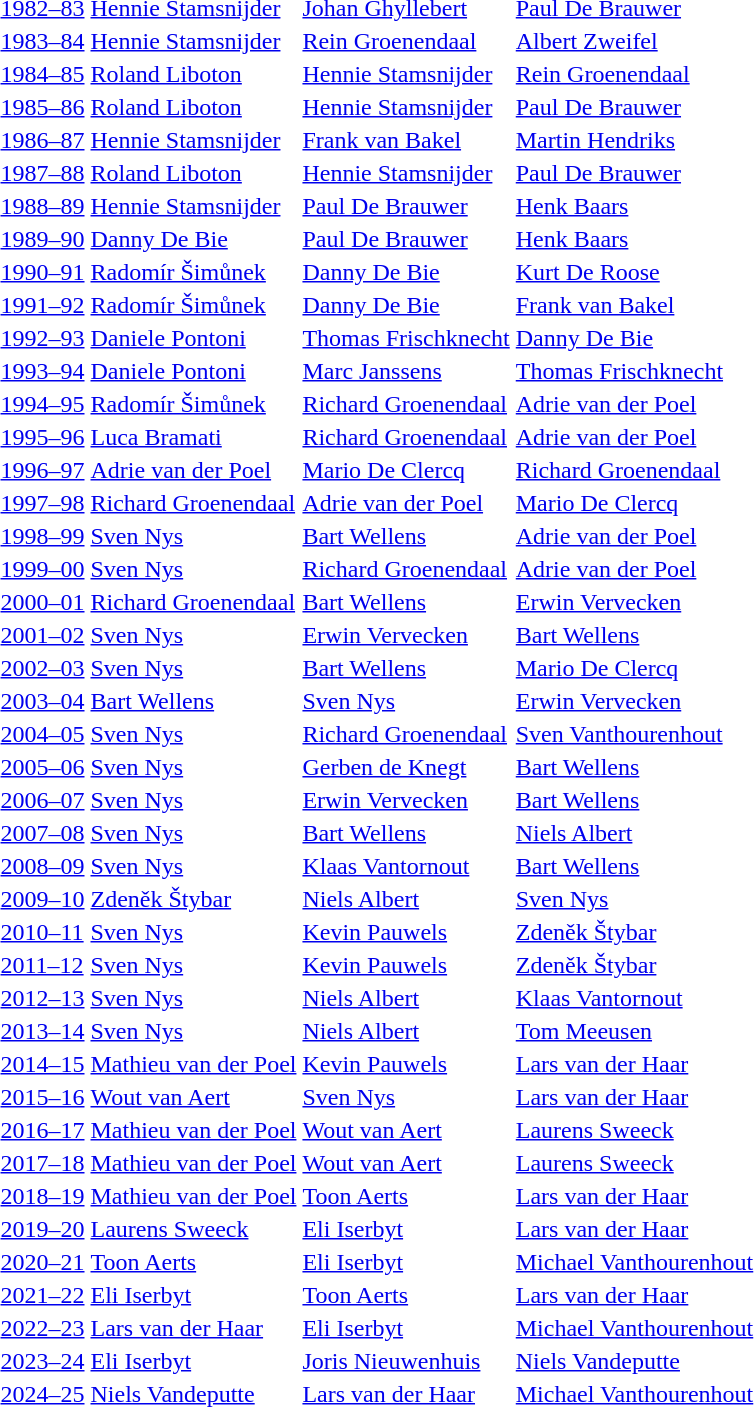<table>
<tr>
<td><a href='#'>1982–83</a></td>
<td> <a href='#'>Hennie Stamsnijder</a></td>
<td> <a href='#'>Johan Ghyllebert</a></td>
<td> <a href='#'>Paul De Brauwer</a></td>
</tr>
<tr>
<td><a href='#'>1983–84</a></td>
<td> <a href='#'>Hennie Stamsnijder</a></td>
<td> <a href='#'>Rein Groenendaal</a></td>
<td> <a href='#'>Albert Zweifel</a></td>
</tr>
<tr>
<td><a href='#'>1984–85</a></td>
<td> <a href='#'>Roland Liboton</a></td>
<td> <a href='#'>Hennie Stamsnijder</a></td>
<td> <a href='#'>Rein Groenendaal</a></td>
</tr>
<tr>
<td><a href='#'>1985–86</a></td>
<td> <a href='#'>Roland Liboton</a></td>
<td> <a href='#'>Hennie Stamsnijder</a></td>
<td> <a href='#'>Paul De Brauwer</a></td>
</tr>
<tr>
<td><a href='#'>1986–87</a></td>
<td> <a href='#'>Hennie Stamsnijder</a></td>
<td> <a href='#'>Frank van Bakel</a></td>
<td> <a href='#'>Martin Hendriks</a></td>
</tr>
<tr>
<td><a href='#'>1987–88</a></td>
<td> <a href='#'>Roland Liboton</a></td>
<td> <a href='#'>Hennie Stamsnijder</a></td>
<td> <a href='#'>Paul De Brauwer</a></td>
</tr>
<tr>
<td><a href='#'>1988–89</a></td>
<td> <a href='#'>Hennie Stamsnijder</a></td>
<td> <a href='#'>Paul De Brauwer</a></td>
<td> <a href='#'>Henk Baars</a></td>
</tr>
<tr>
<td><a href='#'>1989–90</a></td>
<td> <a href='#'>Danny De Bie</a></td>
<td> <a href='#'>Paul De Brauwer</a></td>
<td> <a href='#'>Henk Baars</a></td>
</tr>
<tr>
<td><a href='#'>1990–91</a></td>
<td> <a href='#'>Radomír Šimůnek</a></td>
<td> <a href='#'>Danny De Bie</a></td>
<td> <a href='#'>Kurt De Roose</a></td>
</tr>
<tr>
<td><a href='#'>1991–92</a></td>
<td> <a href='#'>Radomír Šimůnek</a></td>
<td> <a href='#'>Danny De Bie</a></td>
<td> <a href='#'>Frank van Bakel</a></td>
</tr>
<tr>
<td><a href='#'>1992–93</a></td>
<td> <a href='#'>Daniele Pontoni</a></td>
<td> <a href='#'>Thomas Frischknecht</a></td>
<td> <a href='#'>Danny De Bie</a></td>
</tr>
<tr>
<td><a href='#'>1993–94</a></td>
<td> <a href='#'>Daniele Pontoni</a></td>
<td> <a href='#'>Marc Janssens</a></td>
<td> <a href='#'>Thomas Frischknecht</a></td>
</tr>
<tr>
<td><a href='#'>1994–95</a></td>
<td> <a href='#'>Radomír Šimůnek</a></td>
<td> <a href='#'>Richard Groenendaal</a></td>
<td> <a href='#'>Adrie van der Poel</a></td>
</tr>
<tr>
<td><a href='#'>1995–96</a></td>
<td> <a href='#'>Luca Bramati</a></td>
<td> <a href='#'>Richard Groenendaal</a></td>
<td> <a href='#'>Adrie van der Poel</a></td>
</tr>
<tr>
<td><a href='#'>1996–97</a></td>
<td> <a href='#'>Adrie van der Poel</a></td>
<td> <a href='#'>Mario De Clercq</a></td>
<td> <a href='#'>Richard Groenendaal</a></td>
</tr>
<tr>
<td><a href='#'>1997–98</a></td>
<td> <a href='#'>Richard Groenendaal</a></td>
<td> <a href='#'>Adrie van der Poel</a></td>
<td> <a href='#'>Mario De Clercq</a></td>
</tr>
<tr>
<td><a href='#'>1998–99</a></td>
<td> <a href='#'>Sven Nys</a></td>
<td> <a href='#'>Bart Wellens</a></td>
<td> <a href='#'>Adrie van der Poel</a></td>
</tr>
<tr>
<td><a href='#'>1999–00</a></td>
<td> <a href='#'>Sven Nys</a></td>
<td> <a href='#'>Richard Groenendaal</a></td>
<td> <a href='#'>Adrie van der Poel</a></td>
</tr>
<tr>
<td><a href='#'>2000–01</a></td>
<td> <a href='#'>Richard Groenendaal</a></td>
<td> <a href='#'>Bart Wellens</a></td>
<td> <a href='#'>Erwin Vervecken</a></td>
</tr>
<tr>
<td><a href='#'>2001–02</a></td>
<td> <a href='#'>Sven Nys</a></td>
<td> <a href='#'>Erwin Vervecken</a></td>
<td> <a href='#'>Bart Wellens</a></td>
</tr>
<tr>
<td><a href='#'>2002–03</a></td>
<td> <a href='#'>Sven Nys</a></td>
<td> <a href='#'>Bart Wellens</a></td>
<td> <a href='#'>Mario De Clercq</a></td>
</tr>
<tr>
<td><a href='#'>2003–04</a></td>
<td> <a href='#'>Bart Wellens</a></td>
<td> <a href='#'>Sven Nys</a></td>
<td> <a href='#'>Erwin Vervecken</a></td>
</tr>
<tr>
<td><a href='#'>2004–05</a></td>
<td> <a href='#'>Sven Nys</a></td>
<td> <a href='#'>Richard Groenendaal</a></td>
<td> <a href='#'>Sven Vanthourenhout</a></td>
</tr>
<tr>
<td><a href='#'>2005–06</a></td>
<td> <a href='#'>Sven Nys</a></td>
<td> <a href='#'>Gerben de Knegt</a></td>
<td> <a href='#'>Bart Wellens</a></td>
</tr>
<tr>
<td><a href='#'>2006–07</a></td>
<td> <a href='#'>Sven Nys</a></td>
<td> <a href='#'>Erwin Vervecken</a></td>
<td> <a href='#'>Bart Wellens</a></td>
</tr>
<tr>
<td><a href='#'>2007–08</a></td>
<td> <a href='#'>Sven Nys</a></td>
<td> <a href='#'>Bart Wellens</a></td>
<td> <a href='#'>Niels Albert</a></td>
</tr>
<tr>
<td><a href='#'>2008–09</a></td>
<td> <a href='#'>Sven Nys</a></td>
<td> <a href='#'>Klaas Vantornout</a></td>
<td> <a href='#'>Bart Wellens</a></td>
</tr>
<tr>
<td><a href='#'>2009–10</a></td>
<td> <a href='#'>Zdeněk Štybar</a></td>
<td> <a href='#'>Niels Albert</a></td>
<td> <a href='#'>Sven Nys</a></td>
</tr>
<tr>
<td><a href='#'>2010–11</a></td>
<td> <a href='#'>Sven Nys</a></td>
<td> <a href='#'>Kevin Pauwels</a></td>
<td> <a href='#'>Zdeněk Štybar</a></td>
</tr>
<tr>
<td><a href='#'>2011–12</a></td>
<td> <a href='#'>Sven Nys</a></td>
<td> <a href='#'>Kevin Pauwels</a></td>
<td> <a href='#'>Zdeněk Štybar</a></td>
</tr>
<tr>
<td><a href='#'>2012–13</a></td>
<td> <a href='#'>Sven Nys</a></td>
<td> <a href='#'>Niels Albert</a></td>
<td> <a href='#'>Klaas Vantornout</a></td>
</tr>
<tr>
<td><a href='#'>2013–14</a></td>
<td> <a href='#'>Sven Nys</a></td>
<td> <a href='#'>Niels Albert</a></td>
<td> <a href='#'>Tom Meeusen</a></td>
</tr>
<tr>
<td><a href='#'>2014–15</a></td>
<td> <a href='#'>Mathieu van der Poel</a></td>
<td> <a href='#'>Kevin Pauwels</a></td>
<td> <a href='#'>Lars van der Haar</a></td>
</tr>
<tr>
<td><a href='#'>2015–16</a></td>
<td> <a href='#'>Wout van Aert</a></td>
<td> <a href='#'>Sven Nys</a></td>
<td> <a href='#'>Lars van der Haar</a></td>
</tr>
<tr>
<td><a href='#'>2016–17</a></td>
<td> <a href='#'>Mathieu van der Poel</a></td>
<td> <a href='#'>Wout van Aert</a></td>
<td> <a href='#'>Laurens Sweeck</a></td>
</tr>
<tr>
<td><a href='#'>2017–18</a></td>
<td> <a href='#'>Mathieu van der Poel</a></td>
<td> <a href='#'>Wout van Aert</a></td>
<td> <a href='#'>Laurens Sweeck</a></td>
</tr>
<tr>
<td><a href='#'>2018–19</a></td>
<td> <a href='#'>Mathieu van der Poel</a></td>
<td> <a href='#'>Toon Aerts</a></td>
<td> <a href='#'>Lars van der Haar</a></td>
</tr>
<tr>
<td><a href='#'>2019–20</a></td>
<td> <a href='#'>Laurens Sweeck</a></td>
<td> <a href='#'>Eli Iserbyt</a></td>
<td> <a href='#'>Lars van der Haar</a></td>
</tr>
<tr>
<td><a href='#'>2020–21</a></td>
<td> <a href='#'>Toon Aerts</a></td>
<td> <a href='#'>Eli Iserbyt</a></td>
<td> <a href='#'>Michael Vanthourenhout</a></td>
</tr>
<tr>
<td><a href='#'>2021–22</a></td>
<td> <a href='#'>Eli Iserbyt</a></td>
<td> <a href='#'>Toon Aerts</a></td>
<td> <a href='#'>Lars van der Haar</a></td>
</tr>
<tr>
<td><a href='#'>2022–23</a></td>
<td> <a href='#'>Lars van der Haar</a></td>
<td> <a href='#'>Eli Iserbyt</a></td>
<td> <a href='#'>Michael Vanthourenhout</a></td>
</tr>
<tr>
<td><a href='#'>2023–24</a></td>
<td> <a href='#'>Eli Iserbyt</a></td>
<td> <a href='#'>Joris Nieuwenhuis</a></td>
<td> <a href='#'>Niels Vandeputte</a></td>
</tr>
<tr>
<td><a href='#'>2024–25</a></td>
<td> <a href='#'>Niels Vandeputte</a></td>
<td> <a href='#'>Lars van der Haar</a></td>
<td> <a href='#'>Michael Vanthourenhout</a></td>
</tr>
</table>
